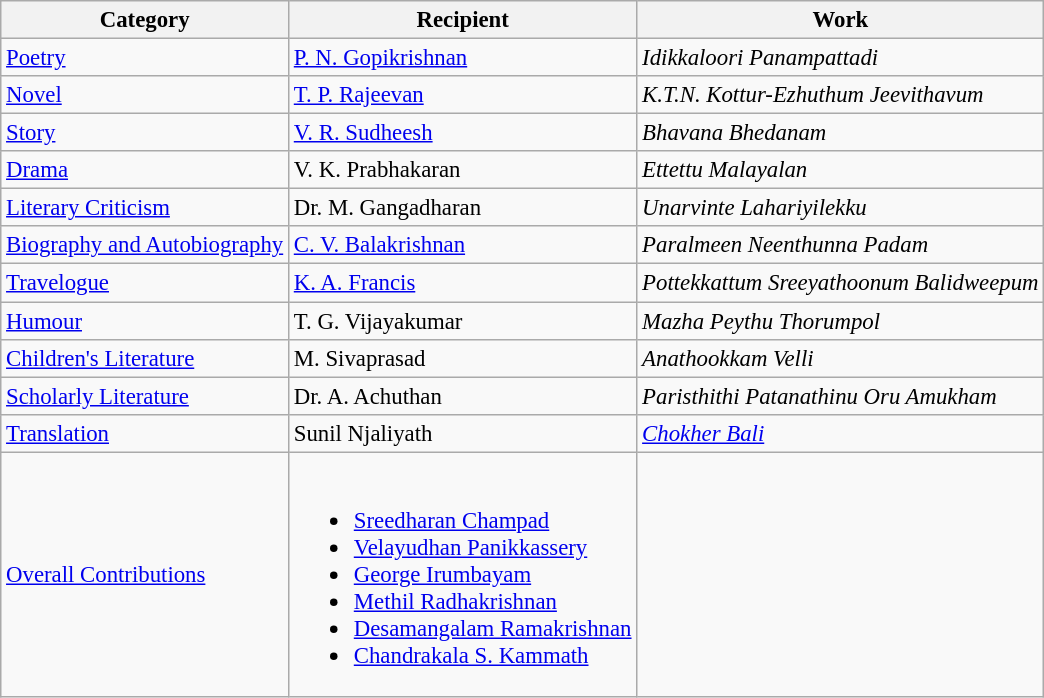<table class="wikitable" style="font-size:95%;">
<tr>
<th>Category</th>
<th>Recipient</th>
<th>Work</th>
</tr>
<tr>
<td><a href='#'>Poetry</a></td>
<td><a href='#'>P. N. Gopikrishnan</a></td>
<td><em>Idikkaloori Panampattadi</em></td>
</tr>
<tr>
<td><a href='#'>Novel</a></td>
<td><a href='#'>T. P. Rajeevan</a></td>
<td><em>K.T.N. Kottur-Ezhuthum Jeevithavum</em></td>
</tr>
<tr>
<td><a href='#'>Story</a></td>
<td><a href='#'>V. R. Sudheesh</a></td>
<td><em>Bhavana Bhedanam</em></td>
</tr>
<tr>
<td><a href='#'>Drama</a></td>
<td>V. K. Prabhakaran</td>
<td><em>Ettettu Malayalan</em></td>
</tr>
<tr>
<td><a href='#'>Literary Criticism</a></td>
<td>Dr. M. Gangadharan</td>
<td><em>Unarvinte Lahariyilekku</em></td>
</tr>
<tr>
<td><a href='#'>Biography and Autobiography</a></td>
<td><a href='#'>C. V. Balakrishnan</a></td>
<td><em>Paralmeen Neenthunna Padam</em></td>
</tr>
<tr>
<td><a href='#'>Travelogue</a></td>
<td><a href='#'>K. A. Francis</a></td>
<td><em>Pottekkattum Sreeyathoonum Balidweepum</em></td>
</tr>
<tr>
<td><a href='#'>Humour</a></td>
<td>T. G. Vijayakumar</td>
<td><em>Mazha Peythu Thorumpol</em></td>
</tr>
<tr>
<td><a href='#'>Children's Literature</a></td>
<td>M. Sivaprasad</td>
<td><em>Anathookkam Velli</em></td>
</tr>
<tr>
<td><a href='#'>Scholarly Literature</a></td>
<td>Dr. A. Achuthan</td>
<td><em>Paristhithi Patanathinu Oru Amukham</em></td>
</tr>
<tr>
<td><a href='#'>Translation</a></td>
<td>Sunil Njaliyath</td>
<td><em><a href='#'>Chokher Bali</a></em></td>
</tr>
<tr>
<td><a href='#'>Overall Contributions</a></td>
<td><br><ul><li><a href='#'>Sreedharan Champad</a></li><li><a href='#'>Velayudhan Panikkassery</a></li><li><a href='#'>George Irumbayam</a></li><li><a href='#'>Methil Radhakrishnan</a></li><li><a href='#'>Desamangalam Ramakrishnan</a></li><li><a href='#'>Chandrakala S. Kammath</a></li></ul></td>
<td></td>
</tr>
</table>
